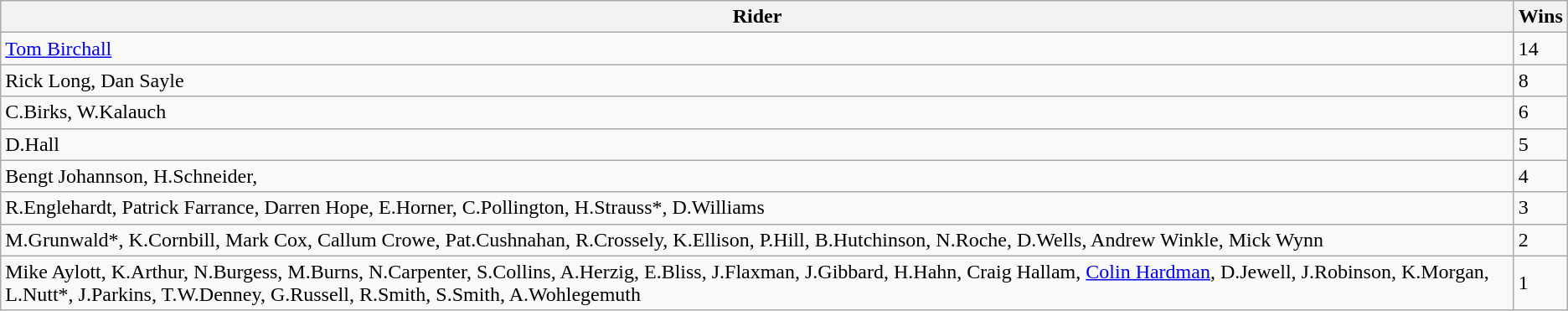<table class="wikitable">
<tr>
<th>Rider</th>
<th>Wins</th>
</tr>
<tr>
<td><a href='#'>Tom Birchall</a></td>
<td>14</td>
</tr>
<tr>
<td>Rick Long, Dan Sayle</td>
<td>8</td>
</tr>
<tr>
<td>C.Birks, W.Kalauch</td>
<td>6</td>
</tr>
<tr>
<td>D.Hall</td>
<td>5</td>
</tr>
<tr>
<td>Bengt Johannson, H.Schneider,</td>
<td>4</td>
</tr>
<tr>
<td>R.Englehardt, Patrick Farrance, Darren Hope, E.Horner, C.Pollington, H.Strauss*, D.Williams</td>
<td>3</td>
</tr>
<tr>
<td>M.Grunwald*, K.Cornbill, Mark Cox, Callum Crowe, Pat.Cushnahan, R.Crossely, K.Ellison, P.Hill, B.Hutchinson, N.Roche, D.Wells, Andrew Winkle, Mick Wynn</td>
<td>2</td>
</tr>
<tr>
<td>Mike Aylott, K.Arthur, N.Burgess, M.Burns, N.Carpenter, S.Collins, A.Herzig, E.Bliss, J.Flaxman, J.Gibbard, H.Hahn, Craig Hallam, <a href='#'>Colin Hardman</a>, D.Jewell, J.Robinson, K.Morgan, L.Nutt*, J.Parkins, T.W.Denney, G.Russell, R.Smith, S.Smith, A.Wohlegemuth</td>
<td>1</td>
</tr>
</table>
